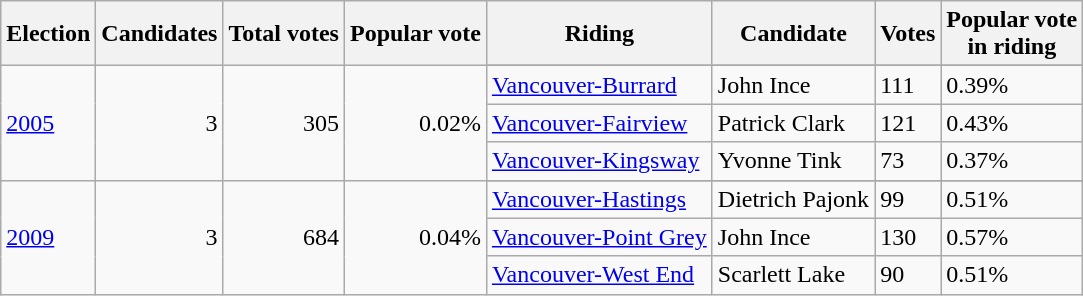<table class="wikitable">
<tr>
<th>Election</th>
<th>Candidates</th>
<th>Total votes</th>
<th>Popular vote</th>
<th>Riding</th>
<th>Candidate</th>
<th>Votes</th>
<th>Popular vote<br>in riding</th>
</tr>
<tr>
<td rowspan="4"><a href='#'>2005</a></td>
<td rowspan="4" align=right>3</td>
<td rowspan="4" align=right>305</td>
<td rowspan="4" align=right>0.02%</td>
</tr>
<tr>
<td><a href='#'>Vancouver-Burrard</a></td>
<td>John Ince</td>
<td>111</td>
<td>0.39%</td>
</tr>
<tr>
<td><a href='#'>Vancouver-Fairview</a></td>
<td>Patrick Clark</td>
<td>121</td>
<td>0.43%</td>
</tr>
<tr>
<td><a href='#'>Vancouver-Kingsway</a></td>
<td>Yvonne Tink</td>
<td>73</td>
<td>0.37%</td>
</tr>
<tr>
<td rowspan="4"><a href='#'>2009</a></td>
<td rowspan="4" align=right>3</td>
<td rowspan="4" align=right>684</td>
<td rowspan="4" align=right>0.04%</td>
</tr>
<tr>
<td><a href='#'>Vancouver-Hastings</a></td>
<td>Dietrich Pajonk</td>
<td>99</td>
<td>0.51%</td>
</tr>
<tr>
<td><a href='#'>Vancouver-Point Grey</a></td>
<td>John Ince</td>
<td>130</td>
<td>0.57%</td>
</tr>
<tr>
<td><a href='#'>Vancouver-West End</a></td>
<td>Scarlett Lake</td>
<td>90</td>
<td>0.51%</td>
</tr>
</table>
